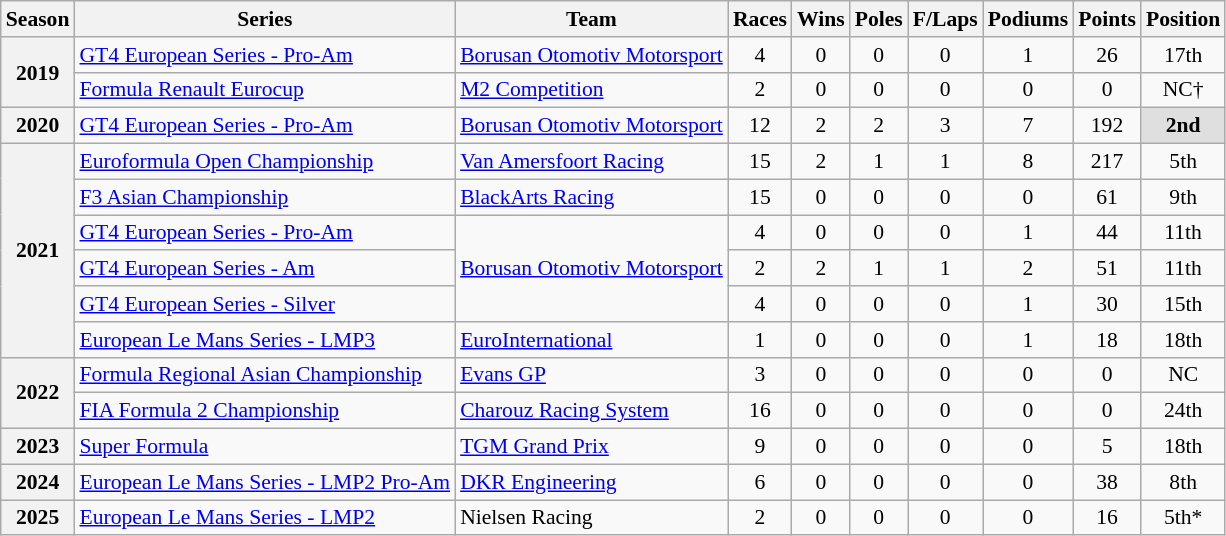<table class="wikitable" style="font-size: 90%; text-align:center">
<tr>
<th>Season</th>
<th>Series</th>
<th>Team</th>
<th>Races</th>
<th>Wins</th>
<th>Poles</th>
<th>F/Laps</th>
<th>Podiums</th>
<th>Points</th>
<th>Position</th>
</tr>
<tr>
<th rowspan=2>2019</th>
<td align=left><a href='#'>GT4 European Series - Pro-Am</a></td>
<td align=left><a href='#'>Borusan Otomotiv Motorsport</a></td>
<td>4</td>
<td>0</td>
<td>0</td>
<td>0</td>
<td>1</td>
<td>26</td>
<td>17th</td>
</tr>
<tr>
<td align=left><a href='#'>Formula Renault Eurocup</a></td>
<td align=left><a href='#'>M2 Competition</a></td>
<td>2</td>
<td>0</td>
<td>0</td>
<td>0</td>
<td>0</td>
<td>0</td>
<td>NC†</td>
</tr>
<tr>
<th>2020</th>
<td align=left><a href='#'>GT4 European Series - Pro-Am</a></td>
<td align=left><a href='#'>Borusan Otomotiv Motorsport</a></td>
<td>12</td>
<td>2</td>
<td>2</td>
<td>3</td>
<td>7</td>
<td>192</td>
<td style="background:#DFDFDF;"><strong>2nd</strong></td>
</tr>
<tr>
<th rowspan=6>2021</th>
<td align=left><a href='#'>Euroformula Open Championship</a></td>
<td align=left><a href='#'>Van Amersfoort Racing</a></td>
<td>15</td>
<td>2</td>
<td>1</td>
<td>1</td>
<td>8</td>
<td>217</td>
<td>5th</td>
</tr>
<tr>
<td align=left><a href='#'>F3 Asian Championship</a></td>
<td align=left><a href='#'>BlackArts Racing</a></td>
<td>15</td>
<td>0</td>
<td>0</td>
<td>0</td>
<td>0</td>
<td>61</td>
<td>9th</td>
</tr>
<tr>
<td align="left"><a href='#'>GT4 European Series - Pro-Am</a></td>
<td rowspan="3" align="left"><a href='#'>Borusan Otomotiv Motorsport</a></td>
<td>4</td>
<td>0</td>
<td>0</td>
<td>0</td>
<td>1</td>
<td>44</td>
<td>11th</td>
</tr>
<tr>
<td align=left><a href='#'>GT4 European Series - Am</a></td>
<td>2</td>
<td>2</td>
<td>1</td>
<td>1</td>
<td>2</td>
<td>51</td>
<td>11th</td>
</tr>
<tr>
<td align=left><a href='#'>GT4 European Series - Silver</a></td>
<td>4</td>
<td>0</td>
<td>0</td>
<td>0</td>
<td>1</td>
<td>30</td>
<td>15th</td>
</tr>
<tr>
<td align=left><a href='#'>European Le Mans Series - LMP3</a></td>
<td align=left><a href='#'>EuroInternational</a></td>
<td>1</td>
<td>0</td>
<td>0</td>
<td>0</td>
<td>1</td>
<td>18</td>
<td>18th</td>
</tr>
<tr>
<th rowspan=2>2022</th>
<td align=left><a href='#'>Formula Regional Asian Championship</a></td>
<td align=left><a href='#'>Evans GP</a></td>
<td>3</td>
<td>0</td>
<td>0</td>
<td>0</td>
<td>0</td>
<td>0</td>
<td>NC</td>
</tr>
<tr>
<td align=left><a href='#'>FIA Formula 2 Championship</a></td>
<td align=left><a href='#'>Charouz Racing System</a></td>
<td>16</td>
<td>0</td>
<td>0</td>
<td>0</td>
<td>0</td>
<td>0</td>
<td>24th</td>
</tr>
<tr>
<th>2023</th>
<td align=left><a href='#'>Super Formula</a></td>
<td align=left><a href='#'>TGM Grand Prix</a></td>
<td>9</td>
<td>0</td>
<td>0</td>
<td>0</td>
<td>0</td>
<td>5</td>
<td>18th</td>
</tr>
<tr>
<th>2024</th>
<td align=left><a href='#'>European Le Mans Series - LMP2 Pro-Am</a></td>
<td align=left><a href='#'>DKR Engineering</a></td>
<td>6</td>
<td>0</td>
<td>0</td>
<td>0</td>
<td>0</td>
<td>38</td>
<td>8th</td>
</tr>
<tr>
<th>2025</th>
<td align=left><a href='#'>European Le Mans Series - LMP2</a></td>
<td align=left>Nielsen Racing</td>
<td>2</td>
<td>0</td>
<td>0</td>
<td>0</td>
<td>0</td>
<td>16</td>
<td>5th*</td>
</tr>
</table>
